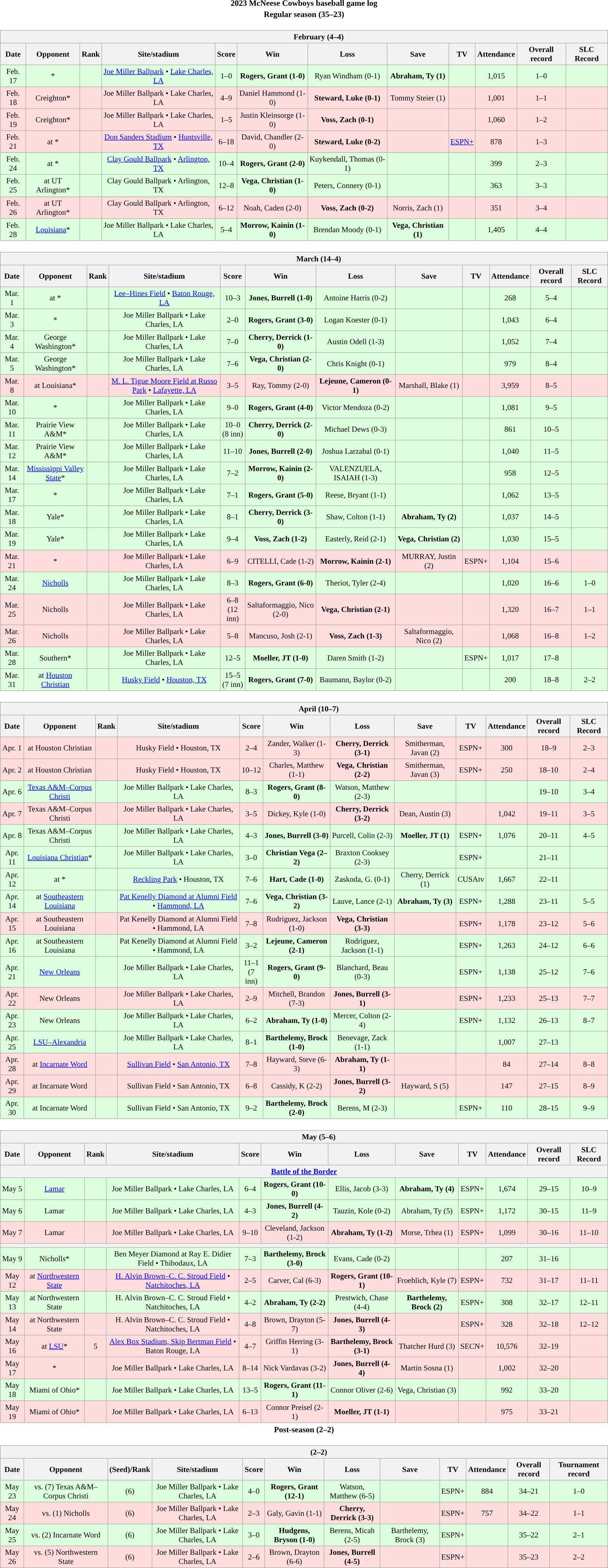<table class="toccolours" width=95% style="clear:both; margin:1.5em auto; text-align:center;">
<tr>
<th colspan=2>2023 McNeese Cowboys baseball game log</th>
</tr>
<tr>
<th colspan=2>Regular season (35–23)</th>
</tr>
<tr valign="top">
<td><br><table class="wikitable collapsible collapsed" style="margin:auto; width:100%; text-align:center; font-size:95%">
<tr>
<th colspan=12 style="padding-left:4em;">February (4–4)</th>
</tr>
<tr>
<th>Date</th>
<th>Opponent</th>
<th>Rank</th>
<th>Site/stadium</th>
<th>Score</th>
<th>Win</th>
<th>Loss</th>
<th>Save</th>
<th>TV</th>
<th>Attendance</th>
<th>Overall record</th>
<th>SLC Record</th>
</tr>
<tr align="center" bgcolor=#ddffdd>
<td>Feb. 17</td>
<td>*</td>
<td></td>
<td><a href='#'>Joe Miller Ballpark</a> • <a href='#'>Lake Charles, LA</a></td>
<td>1–0</td>
<td><strong>Rogers, Grant (1-0)</strong></td>
<td>Ryan Windham (0-1)</td>
<td><strong>Abraham, Ty (1)</strong></td>
<td></td>
<td>1,015</td>
<td>1–0</td>
<td></td>
</tr>
<tr align="center" bgcolor=#ffdddd>
<td>Feb. 18</td>
<td>Creighton*</td>
<td></td>
<td>Joe Miller Ballpark • Lake Charles, LA</td>
<td>4–9</td>
<td>Daniel Hammond (1-0)</td>
<td><strong>Steward, Luke (0-1)</strong></td>
<td>Tommy Steier (1)</td>
<td></td>
<td>1,001</td>
<td>1–1</td>
<td></td>
</tr>
<tr align="center" bgcolor=#ffdddd>
<td>Feb. 19</td>
<td>Creighton*</td>
<td></td>
<td>Joe Miller Ballpark • Lake Charles, LA</td>
<td>1–5</td>
<td>Justin Kleinsorge (1-0)</td>
<td><strong>Voss, Zach (0-1)</strong></td>
<td></td>
<td></td>
<td>1,060</td>
<td>1–2</td>
<td></td>
</tr>
<tr align="center" bgcolor=#ffdddd>
<td>Feb. 21</td>
<td>at *</td>
<td></td>
<td><a href='#'>Don Sanders Stadium</a> • <a href='#'>Huntsville, TX</a></td>
<td>6–18</td>
<td>David, Chandler (2-0)</td>
<td><strong>Steward, Luke (0-2)</strong></td>
<td></td>
<td><a href='#'>ESPN+</a></td>
<td>878</td>
<td>1–3</td>
<td></td>
</tr>
<tr align="center" bgcolor=#ddffdd>
<td>Feb. 24</td>
<td>at *</td>
<td></td>
<td><a href='#'>Clay Gould Ballpark</a> • <a href='#'>Arlington, TX</a></td>
<td>10–4</td>
<td><strong>Rogers, Grant (2-0)</strong></td>
<td>Kuykendall, Thomas (0-1)</td>
<td></td>
<td></td>
<td>399</td>
<td>2–3</td>
<td></td>
</tr>
<tr align="center" bgcolor=#ddffdd>
<td>Feb. 25</td>
<td>at UT Arlington*</td>
<td></td>
<td>Clay Gould Ballpark • Arlington, TX</td>
<td>12–8</td>
<td><strong>Vega, Christian (1-0)</strong></td>
<td>Peters, Connery (0-1)</td>
<td></td>
<td></td>
<td>363</td>
<td>3–3</td>
<td></td>
</tr>
<tr align="center" bgcolor=#ffdddd>
<td>Feb. 26</td>
<td>at UT Arlington*</td>
<td></td>
<td>Clay Gould Ballpark • Arlington, TX</td>
<td>6–12</td>
<td>Noah, Caden (2-0)</td>
<td><strong>Voss, Zach (0-2)</strong></td>
<td>Norris, Zach (1)</td>
<td></td>
<td>351</td>
<td>3–4</td>
<td></td>
</tr>
<tr align="center" bgcolor=#ddffdd>
<td>Feb. 28</td>
<td><a href='#'>Louisiana</a>*</td>
<td></td>
<td>Joe Miller Ballpark • Lake Charles, LA</td>
<td>5–4</td>
<td><strong>Morrow, Kainin (1-0)</strong></td>
<td>Brendan Moody (0-1)</td>
<td><strong>Vega, Christian (1)</strong></td>
<td></td>
<td>1,405</td>
<td>4–4</td>
<td></td>
</tr>
</table>
</td>
</tr>
<tr>
<td><br><table class="wikitable collapsible collapsed" style="margin:auto; width:100%; text-align:center; font-size:95%">
<tr>
<th colspan=12 style="padding-left:4em;">March (14–4)</th>
</tr>
<tr>
<th>Date</th>
<th>Opponent</th>
<th>Rank</th>
<th>Site/stadium</th>
<th>Score</th>
<th>Win</th>
<th>Loss</th>
<th>Save</th>
<th>TV</th>
<th>Attendance</th>
<th>Overall record</th>
<th>SLC Record</th>
</tr>
<tr align="center" bgcolor=#ddffdd>
<td>Mar. 1</td>
<td>at *</td>
<td></td>
<td><a href='#'>Lee–Hines Field</a> • <a href='#'>Baton Rouge, LA</a></td>
<td>10–3</td>
<td><strong>Jones, Burrell (1-0)</strong></td>
<td>Antoine Harris (0-2)</td>
<td></td>
<td></td>
<td>268</td>
<td>5–4</td>
<td></td>
</tr>
<tr align="center" bgcolor=#ddffdd>
<td>Mar. 3</td>
<td>*</td>
<td></td>
<td>Joe Miller Ballpark • Lake Charles, LA</td>
<td>2–0</td>
<td><strong>Rogers, Grant (3-0)</strong></td>
<td>Logan Koester (0-1)</td>
<td></td>
<td></td>
<td>1,043</td>
<td>6–4</td>
<td></td>
</tr>
<tr align="center" bgcolor=#ddffdd>
<td>Mar. 4</td>
<td>George Washington*</td>
<td></td>
<td>Joe Miller Ballpark • Lake Charles, LA</td>
<td>7–0</td>
<td><strong>Cherry, Derrick (1-0)</strong></td>
<td>Austin Odell (1-3)</td>
<td></td>
<td></td>
<td>1,052</td>
<td>7–4</td>
<td></td>
</tr>
<tr align="center" bgcolor=#ddffdd>
<td>Mar. 5</td>
<td>George Washington*</td>
<td></td>
<td>Joe Miller Ballpark • Lake Charles, LA</td>
<td>7–6</td>
<td><strong>Vega, Christian (2-0)</strong></td>
<td>Chris Knight (0-1)</td>
<td></td>
<td></td>
<td>979</td>
<td>8–4</td>
<td></td>
</tr>
<tr align="center" bgcolor=#ffdddd>
<td>Mar. 8</td>
<td>at Louisiana*</td>
<td></td>
<td><a href='#'>M. L. Tigue Moore Field at Russo Park</a> • <a href='#'>Lafayette, LA</a></td>
<td>3–5</td>
<td>Ray, Tommy (2-0)</td>
<td><strong>Lejeune, Cameron (0-1)</strong></td>
<td>Marshall, Blake (1)</td>
<td></td>
<td>3,959</td>
<td>8–5</td>
<td></td>
</tr>
<tr align="center" bgcolor=#ddffdd>
<td>Mar. 10</td>
<td>*</td>
<td></td>
<td>Joe Miller Ballpark • Lake Charles, LA</td>
<td>9–0</td>
<td><strong>Rogers, Grant (4-0)</strong></td>
<td>Victor Mendoza (0-2)</td>
<td></td>
<td></td>
<td>1,081</td>
<td>9–5</td>
<td></td>
</tr>
<tr align="center" bgcolor=#ddffdd>
<td>Mar. 11</td>
<td>Prairie View A&M*</td>
<td></td>
<td>Joe Miller Ballpark • Lake Charles, LA</td>
<td>10–0<br>(8 inn)</td>
<td><strong>Cherry, Derrick (2-0)</strong></td>
<td>Michael Dews (0-3)</td>
<td></td>
<td></td>
<td>861</td>
<td>10–5</td>
<td></td>
</tr>
<tr align="center" bgcolor=#ddffdd>
<td>Mar. 12</td>
<td>Prairie View A&M*</td>
<td></td>
<td>Joe Miller Ballpark • Lake Charles, LA</td>
<td>11–10</td>
<td><strong>Jones, Burrell (2-0)</strong></td>
<td>Joshua Larzabal (0-1)</td>
<td></td>
<td></td>
<td>1,040</td>
<td>11–5</td>
<td></td>
</tr>
<tr align="center" bgcolor=#ddffdd>
<td>Mar. 14</td>
<td><a href='#'>Mississippi Valley State</a>*</td>
<td></td>
<td>Joe Miller Ballpark • Lake Charles, LA</td>
<td>7–2</td>
<td><strong>Morrow, Kainin (2-0)</strong></td>
<td>VALENZUELA, ISAIAH (1-3)</td>
<td></td>
<td></td>
<td>958</td>
<td>12–5</td>
<td></td>
</tr>
<tr align="center" bgcolor=#ddffdd>
<td>Mar. 17</td>
<td>*</td>
<td></td>
<td>Joe Miller Ballpark • Lake Charles, LA</td>
<td>7–1</td>
<td><strong>Rogers, Grant (5-0)</strong></td>
<td>Reese, Bryant (1-1)</td>
<td></td>
<td></td>
<td>1,062</td>
<td>13–5</td>
<td></td>
</tr>
<tr align="center" bgcolor=#ddffdd>
<td>Mar. 18</td>
<td>Yale*</td>
<td></td>
<td>Joe Miller Ballpark • Lake Charles, LA</td>
<td>8–1</td>
<td><strong>Cherry, Derrick (3-0)</strong></td>
<td>Shaw, Colton (1-1)</td>
<td><strong>Abraham, Ty (2)</strong></td>
<td></td>
<td>1,037</td>
<td>14–5</td>
<td></td>
</tr>
<tr align="center" bgcolor=#ddffdd>
<td>Mar. 19</td>
<td>Yale*</td>
<td></td>
<td>Joe Miller Ballpark • Lake Charles, LA</td>
<td>9–4</td>
<td><strong>Voss, Zach (1-2)</strong></td>
<td>Easterly, Reid (2-1)</td>
<td><strong>Vega, Christian (2)</strong></td>
<td></td>
<td>1,030</td>
<td>15–5</td>
<td></td>
</tr>
<tr align="center" bgcolor=#ffdddd>
<td>Mar. 21</td>
<td>*</td>
<td></td>
<td>Joe Miller Ballpark • Lake Charles, LA</td>
<td>6–9</td>
<td>CITELLI, Cade (1-2)</td>
<td><strong>Morrow, Kainin (2-1)</strong></td>
<td>MURRAY, Justin (2)</td>
<td>ESPN+</td>
<td>1,104</td>
<td>15–6</td>
<td></td>
</tr>
<tr align="center" bgcolor=#ddffdd>
<td>Mar. 24</td>
<td><a href='#'>Nicholls</a></td>
<td></td>
<td>Joe Miller Ballpark • Lake Charles, LA</td>
<td>8–3</td>
<td><strong>Rogers, Grant (6-0)</strong></td>
<td>Theriot, Tyler (2-4)</td>
<td></td>
<td></td>
<td>1,020</td>
<td>16–6</td>
<td>1–0</td>
</tr>
<tr align="center" bgcolor=#ffdddd>
<td>Mar. 25</td>
<td>Nicholls</td>
<td></td>
<td>Joe Miller Ballpark • Lake Charles, LA</td>
<td>6–8<br>(12 inn)</td>
<td>Saltaformaggio, Nico (2-0)</td>
<td><strong>Vega, Christian (2-1)</strong></td>
<td></td>
<td></td>
<td>1,320</td>
<td>16–7</td>
<td>1–1</td>
</tr>
<tr align="center" bgcolor=#ffdddd>
<td>Mar. 26</td>
<td>Nicholls</td>
<td></td>
<td>Joe Miller Ballpark • Lake Charles, LA</td>
<td>5–8</td>
<td>Mancuso, Josh (2-1)</td>
<td><strong>Voss, Zach (1-3)</strong></td>
<td>Saltaformaggio, Nico (2)</td>
<td></td>
<td>1,068</td>
<td>16–8</td>
<td>1–2</td>
</tr>
<tr align="center" bgcolor=#ddffdd>
<td>Mar. 28</td>
<td>Southern*</td>
<td></td>
<td>Joe Miller Ballpark • Lake Charles, LA</td>
<td>12–5</td>
<td><strong>Moeller, JT (1-0)</strong></td>
<td>Daren Smith (1-2)</td>
<td></td>
<td>ESPN+</td>
<td>1,017</td>
<td>17–8</td>
<td></td>
</tr>
<tr align="center" bgcolor=#ddffdd>
<td>Mar. 31</td>
<td>at <a href='#'>Houston Christian</a></td>
<td></td>
<td><a href='#'>Husky Field</a> • <a href='#'>Houston, TX</a></td>
<td>15–5<br>(7 inn)</td>
<td><strong>Rogers, Grant (7-0)</strong></td>
<td>Baumann, Baylor (0-2)</td>
<td></td>
<td></td>
<td>200</td>
<td>18–8</td>
<td>2–2</td>
</tr>
</table>
</td>
</tr>
<tr>
<td><br><table class="wikitable collapsible collapsed" style="margin:auto; width:100%; text-align:center; font-size:95%">
<tr>
<th colspan=12 style="padding-left:4em;">April (10–7)</th>
</tr>
<tr>
<th>Date</th>
<th>Opponent</th>
<th>Rank</th>
<th>Site/stadium</th>
<th>Score</th>
<th>Win</th>
<th>Loss</th>
<th>Save</th>
<th>TV</th>
<th>Attendance</th>
<th>Overall record</th>
<th>SLC Record</th>
</tr>
<tr align="center" bgcolor=#ffdddd>
<td>Apr. 1</td>
<td>at Houston Christian</td>
<td></td>
<td>Husky Field • Houston, TX</td>
<td>2–4</td>
<td>Zander, Walker (1-3)</td>
<td><strong>Cherry, Derrick (3-1)</strong></td>
<td>Smitherman, Javan (2)</td>
<td>ESPN+</td>
<td>300</td>
<td>18–9</td>
<td>2–3</td>
</tr>
<tr align="center" bgcolor=#ffdddd>
<td>Apr. 2</td>
<td>at Houston Christian</td>
<td></td>
<td>Husky Field • Houston, TX</td>
<td>10–12</td>
<td>Charles, Matthew (1-1)</td>
<td><strong>Vega, Christian (2-2)</strong></td>
<td>Smitherman, Javan (3)</td>
<td>ESPN+</td>
<td>250</td>
<td>18–10</td>
<td>2–4</td>
</tr>
<tr align="center" bgcolor=#ddffdd>
<td>Apr. 6</td>
<td><a href='#'>Texas A&M–Corpus Christi</a></td>
<td></td>
<td>Joe Miller Ballpark • Lake Charles, LA</td>
<td>8–3</td>
<td><strong>Rogers, Grant (8-0)</strong></td>
<td>Watson, Matthew (2-3)</td>
<td></td>
<td></td>
<td></td>
<td>19–10</td>
<td>3–4</td>
</tr>
<tr align="center" bgcolor=#ffdddd>
<td>Apr. 7</td>
<td>Texas A&M–Corpus Christi</td>
<td></td>
<td>Joe Miller Ballpark • Lake Charles, LA</td>
<td>3–5</td>
<td>Dickey, Kyle (1-0)</td>
<td><strong>Cherry, Derrick (3-2)</strong></td>
<td>Dean, Austin (3)</td>
<td></td>
<td>1,042</td>
<td>19–11</td>
<td>3–5</td>
</tr>
<tr align="center" bgcolor=#ddffdd>
<td>Apr. 8</td>
<td>Texas A&M–Corpus Christi</td>
<td></td>
<td>Joe Miller Ballpark • Lake Charles, LA</td>
<td>4–3</td>
<td><strong>Jones, Burrell (3-0)</strong></td>
<td>Purcell, Colin (2-3)</td>
<td><strong>Moeller, JT (1)</strong></td>
<td>ESPN+</td>
<td>1,076</td>
<td>20–11</td>
<td>4–5</td>
</tr>
<tr align="center" bgcolor=#ddffdd>
<td>Apr. 11</td>
<td><a href='#'>Louisiana Christian</a>*</td>
<td></td>
<td>Joe Miller Ballpark • Lake Charles, LA</td>
<td>3–0</td>
<td><strong>Christian Vega (2–2)</strong></td>
<td>Braxton Cooksey (2-3)</td>
<td></td>
<td>ESPN+</td>
<td></td>
<td>21–11</td>
<td></td>
</tr>
<tr align="center" bgcolor=#ddffdd>
<td>Apr. 12</td>
<td>at *</td>
<td></td>
<td><a href='#'>Reckling Park</a> • Houston, TX</td>
<td>7–6</td>
<td><strong>Hart, Cade (1-0)</strong></td>
<td>Zaskoda, G. (0-1)</td>
<td>Cherry, Derrick (1)</td>
<td>CUSAtv</td>
<td>1,667</td>
<td>22–11</td>
<td></td>
</tr>
<tr align="center" bgcolor=#ddffdd>
<td>Apr. 14</td>
<td>at <a href='#'>Southeastern Louisiana</a></td>
<td></td>
<td><a href='#'>Pat Kenelly Diamond at Alumni Field</a> • <a href='#'>Hammond, LA</a></td>
<td>7–6</td>
<td><strong>Vega, Christian (3-2)</strong></td>
<td>Lauve, Lance (2-1)</td>
<td><strong>Abraham, Ty (3)</strong></td>
<td>ESPN+</td>
<td>1,288</td>
<td>23–11</td>
<td>5–5</td>
</tr>
<tr align="center" bgcolor=#ffdddd>
<td>Apr. 15</td>
<td>at Southeastern Louisiana</td>
<td></td>
<td>Pat Kenelly Diamond at Alumni Field • Hammond, LA</td>
<td>7–8</td>
<td>Rodriguez, Jackson (1-0)</td>
<td><strong>Vega, Christian (3-3)</strong></td>
<td></td>
<td>ESPN+</td>
<td>1,178</td>
<td>23–12</td>
<td>5–6</td>
</tr>
<tr align="center" bgcolor=#ddffdd>
<td>Apr. 16</td>
<td>at Southeastern Louisiana</td>
<td></td>
<td>Pat Kenelly Diamond at Alumni Field • Hammond, LA</td>
<td>3–2</td>
<td><strong>Lejeune, Cameron (2-1)</strong></td>
<td>Rodriguez, Jackson (1-1)</td>
<td></td>
<td>ESPN+</td>
<td>1,263</td>
<td>24–12</td>
<td>6–6</td>
</tr>
<tr align="center" bgcolor=#ddffdd>
<td>Apr. 21</td>
<td><a href='#'>New Orleans</a></td>
<td></td>
<td>Joe Miller Ballpark • Lake Charles, LA</td>
<td>11–1<br>(7 inn)</td>
<td><strong>Rogers, Grant (9-0)</strong></td>
<td>Blanchard, Beau (0-3)</td>
<td></td>
<td>ESPN+</td>
<td>1,138</td>
<td>25–12</td>
<td>7–6</td>
</tr>
<tr align="center" bgcolor=#ffdddd>
<td>Apr. 22</td>
<td>New Orleans</td>
<td></td>
<td>Joe Miller Ballpark • Lake Charles, LA</td>
<td>2–9</td>
<td>Mitchell, Brandon (7-3)</td>
<td><strong>Jones, Burrell (3-1)</strong></td>
<td></td>
<td>ESPN+</td>
<td>1,233</td>
<td>25–13</td>
<td>7–7</td>
</tr>
<tr align="center" bgcolor=#ddffdd>
<td>Apr. 23</td>
<td>New Orleans</td>
<td></td>
<td>Joe Miller Ballpark • Lake Charles, LA</td>
<td>6–2</td>
<td><strong>Abraham, Ty (1-0)</strong></td>
<td>Mercer, Colton (2-4)</td>
<td></td>
<td>ESPN+</td>
<td>1,132</td>
<td>26–13</td>
<td>8–7</td>
</tr>
<tr align="center" bgcolor=#ddffdd>
<td>Apr. 25</td>
<td><a href='#'>LSU–Alexandria</a></td>
<td></td>
<td>Joe Miller Ballpark • Lake Charles, LA</td>
<td>8–1</td>
<td><strong>Barthelemy, Brock (1-0)</strong></td>
<td>Benevage, Zack (1-1)</td>
<td></td>
<td></td>
<td>1,007</td>
<td>27–13</td>
<td></td>
</tr>
<tr align="center" bgcolor=#ffdddd>
<td>Apr. 28</td>
<td>at <a href='#'>Incarnate Word</a></td>
<td></td>
<td><a href='#'>Sullivan Field</a> • <a href='#'>San Antonio, TX</a></td>
<td>7–8</td>
<td>Hayward, Steve (6-3)</td>
<td><strong>Abraham, Ty (1-1)</strong></td>
<td></td>
<td></td>
<td>84</td>
<td>27–14</td>
<td>8–8</td>
</tr>
<tr align="center" bgcolor=#ffdddd>
<td>Apr. 29</td>
<td>at Incarnate Word</td>
<td></td>
<td>Sullivan Field • San Antonio, TX</td>
<td>6–8</td>
<td>Cassidy, K (2-2)</td>
<td><strong>Jones, Burrell (3-2)</strong></td>
<td>Hayward, S (5)</td>
<td></td>
<td>147</td>
<td>27–15</td>
<td>8–9</td>
</tr>
<tr align="center" bgcolor=#ddffdd>
<td>Apr. 30</td>
<td>at Incarnate Word</td>
<td></td>
<td>Sullivan Field • San Antonio, TX</td>
<td>9–2</td>
<td><strong>Barthelemy, Brock (2-0)</strong></td>
<td>Berens, M (2-3)</td>
<td></td>
<td>ESPN+</td>
<td>110</td>
<td>28–15</td>
<td>9–9</td>
</tr>
</table>
</td>
</tr>
<tr>
<td><br><table class="wikitable collapsible collapsed" style="margin:auto; width:100%; text-align:center; font-size:95%">
<tr>
<th colspan=13 style="padding-left:4em;">May (5–6)</th>
</tr>
<tr>
<th>Date</th>
<th>Opponent</th>
<th>Rank</th>
<th>Site/stadium</th>
<th>Score</th>
<th>Win</th>
<th>Loss</th>
<th>Save</th>
<th>TV</th>
<th>Attendance</th>
<th>Overall record</th>
<th>SLC Record</th>
</tr>
<tr>
<th colspan=12><a href='#'>Battle of the Border</a></th>
</tr>
<tr align="center" bgcolor=#ddffdd>
<td>May 5</td>
<td><a href='#'>Lamar</a></td>
<td></td>
<td>Joe Miller Ballpark • Lake Charles, LA</td>
<td>6–4</td>
<td><strong>Rogers, Grant (10-0)</strong></td>
<td>Ellis, Jacob (3-3)</td>
<td><strong>Abraham, Ty (4)</strong></td>
<td>ESPN+</td>
<td>1,674</td>
<td>29–15</td>
<td>10–9</td>
</tr>
<tr align="center" bgcolor=#ddffdd>
<td>May 6</td>
<td>Lamar</td>
<td></td>
<td>Joe Miller Ballpark • Lake Charles, LA</td>
<td>4–3</td>
<td><strong>Jones, Burrell (4-2)</strong></td>
<td>Tauzin, Kole (0-2)</td>
<td>Abraham, Ty (5)</td>
<td>ESPN+</td>
<td>1,172</td>
<td>30–15</td>
<td>11–9</td>
</tr>
<tr align="center" bgcolor=#ffdddd>
<td>May 7</td>
<td>Lamar</td>
<td></td>
<td>Joe Miller Ballpark • Lake Charles, LA</td>
<td>9–10</td>
<td>Cleveland, Jackson (1-2)</td>
<td><strong>Abraham, Ty (1-2)</strong></td>
<td>Morse, Trhea (1)</td>
<td>ESPN+</td>
<td>1,099</td>
<td>30–16</td>
<td>11–10</td>
</tr>
<tr>
<th colspan=12></th>
</tr>
<tr align="center" bgcolor=#ddffdd>
<td>May 9</td>
<td>Nicholls*</td>
<td></td>
<td>Ben Meyer Diamond at Ray E. Didier Field • Thibodaux, LA</td>
<td>7–3</td>
<td><strong>Barthelemy, Brock (3-0)</strong></td>
<td>Evans, Cade (0-2)</td>
<td></td>
<td></td>
<td>207</td>
<td>31–16</td>
<td></td>
</tr>
<tr align="center" bgcolor=#ffdddd>
<td>May 12</td>
<td>at <a href='#'>Northwestern State</a></td>
<td></td>
<td><a href='#'>H. Alvin Brown–C. C. Stroud Field</a> • <a href='#'>Natchitoches, LA</a></td>
<td>2–5</td>
<td>Carver, Cal (6-3)</td>
<td><strong>Rogers, Grant (10-1)</strong></td>
<td>Froehlich, Kyle (7)</td>
<td>ESPN+</td>
<td>732</td>
<td>31–17</td>
<td>11–11</td>
</tr>
<tr align="center" bgcolor=#ddffdd>
<td>May 13</td>
<td>at Northwestern State</td>
<td></td>
<td>H. Alvin Brown–C. C. Stroud Field • Natchitoches, LA</td>
<td>4–2</td>
<td><strong>Abraham, Ty (2-2)</strong></td>
<td>Prestwich, Chase (4-4)</td>
<td><strong>Barthelemy, Brock (2)</strong></td>
<td>ESPN+</td>
<td>308</td>
<td>32–17</td>
<td>12–11</td>
</tr>
<tr align="center" bgcolor=#ffdddd>
<td>May 14</td>
<td>at Northwestern State</td>
<td></td>
<td>H. Alvin Brown–C. C. Stroud Field • Natchitoches, LA</td>
<td>4–8</td>
<td>Brown, Drayton (5-7)</td>
<td><strong>Jones, Burrell (4-3)</strong></td>
<td></td>
<td>ESPN+</td>
<td>328</td>
<td>32–18</td>
<td>12–12</td>
</tr>
<tr align="center" bgcolor=#ffdddd>
<td>May 16</td>
<td>at <a href='#'>LSU</a>*</td>
<td>5</td>
<td><a href='#'>Alex Box Stadium, Skip Bertman Field</a> • Baton Rouge, LA</td>
<td>4–7</td>
<td>Griffin Herring (3-1)</td>
<td><strong>Barthelemy, Brock (3-1)</strong></td>
<td>Thatcher Hurd (3)</td>
<td>SECN+</td>
<td>10,576</td>
<td>32–19</td>
<td></td>
</tr>
<tr align="center" bgcolor=#ffdddd>
<td>May 17</td>
<td>*</td>
<td></td>
<td>Joe Miller Ballpark • Lake Charles, LA</td>
<td>8–14</td>
<td>Nick Vardavas (3-2)</td>
<td><strong>Jones, Burrell (4-4)</strong></td>
<td>Martin Sosna (1)</td>
<td></td>
<td>1,002</td>
<td>32–20</td>
<td></td>
</tr>
<tr align="center" bgcolor=#ddffdd>
<td>May 18</td>
<td>Miami of Ohio*</td>
<td></td>
<td>Joe Miller Ballpark • Lake Charles, LA</td>
<td>13–5</td>
<td><strong>Rogers, Grant (11-1)</strong></td>
<td>Connor Oliver (2-6)</td>
<td>Vega, Christian (3)</td>
<td></td>
<td>992</td>
<td>33–20</td>
<td></td>
</tr>
<tr align="center" bgcolor=#ffdddd>
<td>May 19</td>
<td>Miami of Ohio*</td>
<td></td>
<td>Joe Miller Ballpark • Lake Charles, LA</td>
<td>6–13</td>
<td>Connor Preisel (2-1)</td>
<td><strong>Moeller, JT (1-1)</strong></td>
<td></td>
<td></td>
<td>975</td>
<td>33–21</td>
<td></td>
</tr>
</table>
</td>
</tr>
<tr>
<th colspan=2>Post-season (2–2)</th>
</tr>
<tr>
<td><br><table class="wikitable collapsible" style="margin:auto; width:100%; text-align:center; font-size:95%">
<tr>
<th colspan=12 style="padding-left:4em;"> (2–2)</th>
</tr>
<tr>
<th>Date</th>
<th>Opponent</th>
<th>(Seed)/Rank</th>
<th>Site/stadium</th>
<th>Score</th>
<th>Win</th>
<th>Loss</th>
<th>Save</th>
<th>TV</th>
<th>Attendance</th>
<th>Overall record</th>
<th>Tournament record</th>
</tr>
<tr align="center" bgcolor=#ddffdd>
<td>May 23</td>
<td>vs. (7) Texas A&M–Corpus Christi</td>
<td>(6)</td>
<td>Joe Miller Ballpark • Lake Charles, LA</td>
<td>4–0</td>
<td><strong>Rogers, Grant (12-1)</strong></td>
<td>Watson, Matthew (6-5)</td>
<td></td>
<td>ESPN+</td>
<td>884</td>
<td>34–21</td>
<td>1–0</td>
</tr>
<tr align="center" bgcolor=#ffdddd>
<td>May 24</td>
<td>vs. (1) Nicholls</td>
<td>(6)</td>
<td>Joe Miller Ballpark • Lake Charles, LA</td>
<td>2–3</td>
<td>Galy, Gavin (1-1)</td>
<td><strong>Cherry, Derrick (3-3)</strong></td>
<td></td>
<td>ESPN+</td>
<td>757</td>
<td>34–22</td>
<td>1–1</td>
</tr>
<tr align="center" bgcolor=#ddffdd>
<td>May 25</td>
<td>vs. (2) Incarnate Word</td>
<td>(6)</td>
<td>Joe Miller Ballpark • Lake Charles, LA</td>
<td>3–0</td>
<td><strong>Hudgens, Bryson (1-0)</strong></td>
<td>Berens, Micah (2-5)</td>
<td>Barthelemy, Brock (3)</td>
<td>ESPN+</td>
<td></td>
<td>35–22</td>
<td>2–1</td>
</tr>
<tr align="center" bgcolor=#ffdddd>
<td>May 26</td>
<td>vs. (5) Northwestern State</td>
<td>(6)</td>
<td>Joe Miller Ballpark • Lake Charles, LA</td>
<td>2–6</td>
<td>Brown, Drayton (6-6)</td>
<td><strong>Jones, Burrell (4-5)</strong></td>
<td></td>
<td>ESPN+</td>
<td></td>
<td>35–23</td>
<td>2–2</td>
</tr>
</table>
</td>
</tr>
</table>
